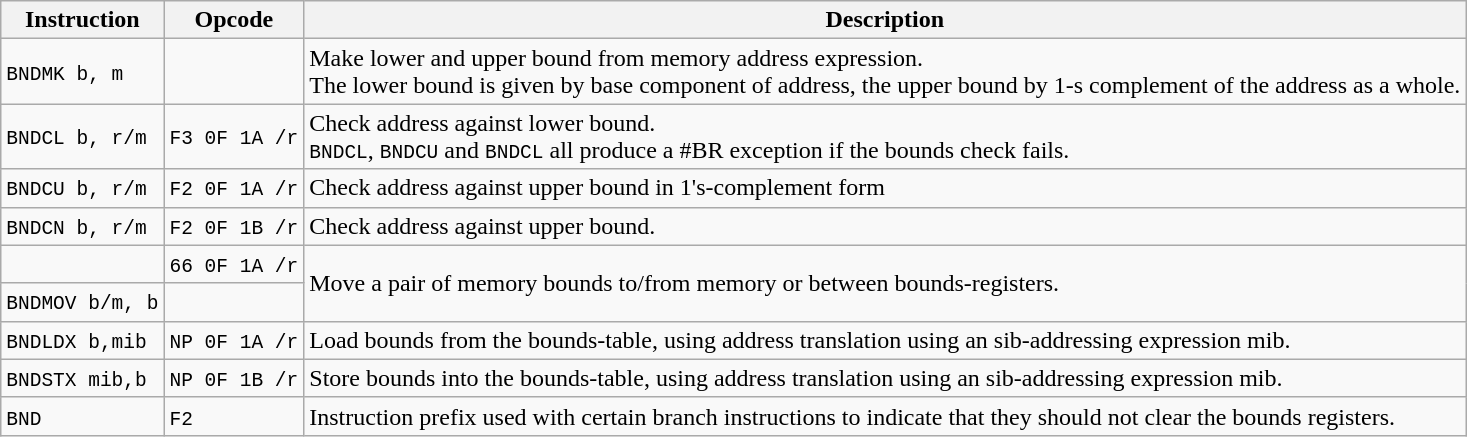<table class="wikitable">
<tr>
<th>Instruction</th>
<th>Opcode</th>
<th>Description</th>
</tr>
<tr>
<td><code>BNDMK b, m</code></td>
<td></td>
<td>Make lower and upper bound from memory address expression.<br>The lower bound is given by base component of address, the upper bound by 1-s complement of the address as a whole.</td>
</tr>
<tr>
<td><code>BNDCL b, r/m</code></td>
<td><code>F3 0F 1A /r</code></td>
<td>Check address against lower bound.<br><code>BNDCL</code>, <code>BNDCU</code> and <code>BNDCL</code> all produce a #BR exception if the bounds check fails.</td>
</tr>
<tr>
<td><code>BNDCU b, r/m</code></td>
<td><code>F2 0F 1A /r</code></td>
<td>Check address against upper bound in 1's-complement form</td>
</tr>
<tr>
<td><code>BNDCN b, r/m</code></td>
<td><code>F2 0F 1B /r</code></td>
<td>Check address against upper bound.</td>
</tr>
<tr>
<td></td>
<td><code>66 0F 1A /r</code></td>
<td rowspan="2">Move a pair of memory bounds to/from memory or between bounds-registers.</td>
</tr>
<tr>
<td><code>BNDMOV b/m, b</code></td>
<td></td>
</tr>
<tr>
<td><code>BNDLDX b,mib</code></td>
<td><code>NP 0F 1A /r</code></td>
<td>Load bounds from the bounds-table, using address translation using an sib-addressing expression mib.</td>
</tr>
<tr>
<td><code>BNDSTX mib,b</code></td>
<td><code>NP 0F 1B /r</code></td>
<td>Store bounds into the bounds-table, using address translation using an sib-addressing expression mib.</td>
</tr>
<tr>
<td><code>BND</code></td>
<td><code>F2</code></td>
<td>Instruction prefix used with certain branch instructions to indicate that they should not clear the bounds registers.</td>
</tr>
</table>
